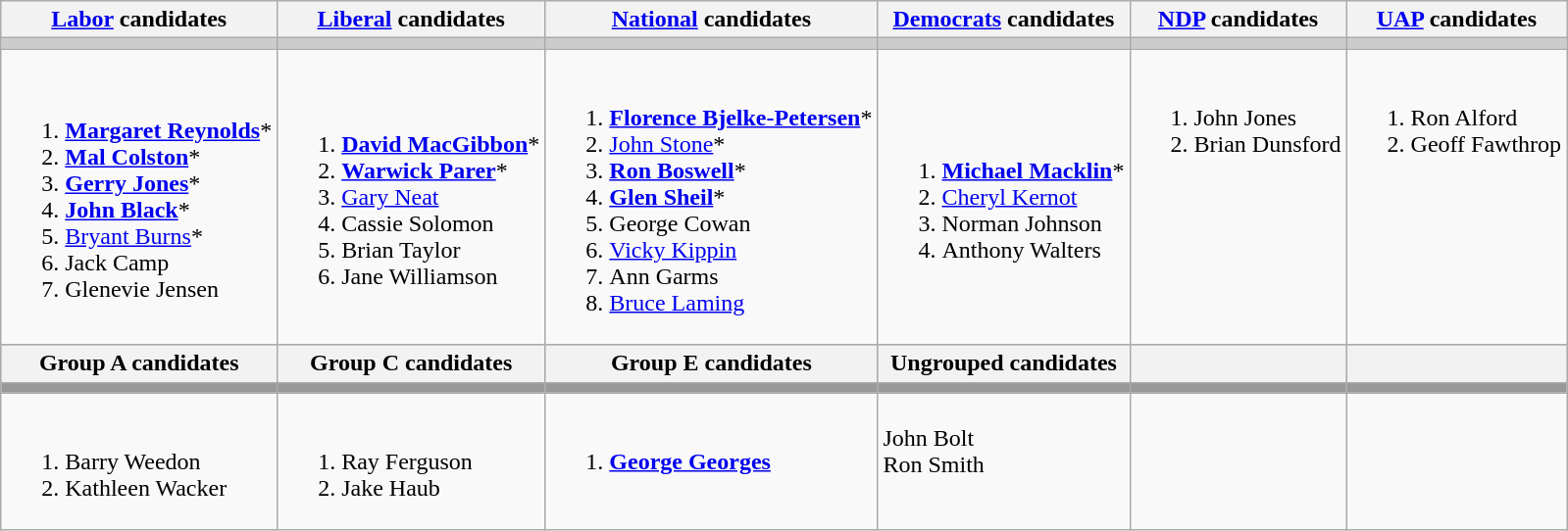<table class="wikitable">
<tr>
<th><a href='#'>Labor</a> candidates</th>
<th><a href='#'>Liberal</a> candidates</th>
<th><a href='#'>National</a> candidates</th>
<th><a href='#'>Democrats</a> candidates</th>
<th><a href='#'>NDP</a> candidates</th>
<th><a href='#'>UAP</a> candidates</th>
</tr>
<tr bgcolor="#cccccc">
<td></td>
<td></td>
<td></td>
<td></td>
<td></td>
<td></td>
</tr>
<tr>
<td><br><ol><li><strong><a href='#'>Margaret Reynolds</a></strong>*</li><li><strong><a href='#'>Mal Colston</a></strong>*</li><li><strong><a href='#'>Gerry Jones</a></strong>*</li><li><strong><a href='#'>John Black</a></strong>*</li><li><a href='#'>Bryant Burns</a>*</li><li>Jack Camp</li><li>Glenevie Jensen</li></ol></td>
<td><br><ol><li><strong><a href='#'>David MacGibbon</a></strong>*</li><li><strong><a href='#'>Warwick Parer</a></strong>*</li><li><a href='#'>Gary Neat</a></li><li>Cassie Solomon</li><li>Brian Taylor</li><li>Jane Williamson</li></ol></td>
<td><br><ol><li><strong><a href='#'>Florence Bjelke-Petersen</a></strong>*</li><li><a href='#'>John Stone</a>*</li><li><strong><a href='#'>Ron Boswell</a></strong>*</li><li><strong><a href='#'>Glen Sheil</a></strong>*</li><li>George Cowan</li><li><a href='#'>Vicky Kippin</a></li><li>Ann Garms</li><li><a href='#'>Bruce Laming</a></li></ol></td>
<td><br><ol><li><strong><a href='#'>Michael Macklin</a></strong>*</li><li><a href='#'>Cheryl Kernot</a></li><li>Norman Johnson</li><li>Anthony Walters</li></ol></td>
<td valign=top><br><ol><li>John Jones</li><li>Brian Dunsford</li></ol></td>
<td valign=top><br><ol><li>Ron Alford</li><li>Geoff Fawthrop</li></ol></td>
</tr>
<tr bgcolor="#cccccc">
<th>Group A candidates</th>
<th>Group C candidates</th>
<th>Group E candidates</th>
<th>Ungrouped candidates</th>
<th></th>
<th></th>
</tr>
<tr bgcolor="#cccccc">
<td bgcolor="#999999"></td>
<td bgcolor="#999999"></td>
<td bgcolor="#999999"></td>
<td bgcolor="#999999"></td>
<td bgcolor="#999999"></td>
<td bgcolor="#999999"></td>
</tr>
<tr>
<td valign=top><br><ol><li>Barry Weedon</li><li>Kathleen Wacker</li></ol></td>
<td valign=top><br><ol><li>Ray Ferguson</li><li>Jake Haub</li></ol></td>
<td valign=top><br><ol><li><strong><a href='#'>George Georges</a></strong></li></ol></td>
<td valign=top><br>John Bolt<br>
Ron Smith</td>
<td valign=top></td>
<td valign=top></td>
</tr>
</table>
